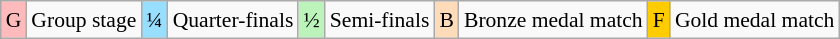<table class="wikitable" style="margin:0.5em auto; font-size:90%; line-height:1.25em; text-align:center;">
<tr>
<td style="background-color:#FFBBBB;">G</td>
<td>Group stage</td>
<td style="background-color:#97DEFF;">¼</td>
<td>Quarter-finals</td>
<td style="background-color:#BBF3BB;">½</td>
<td>Semi-finals</td>
<td style="background-color:#FEDCBA;">B</td>
<td>Bronze medal match</td>
<td style="background-color:#FFCC00;">F</td>
<td>Gold medal match</td>
</tr>
</table>
